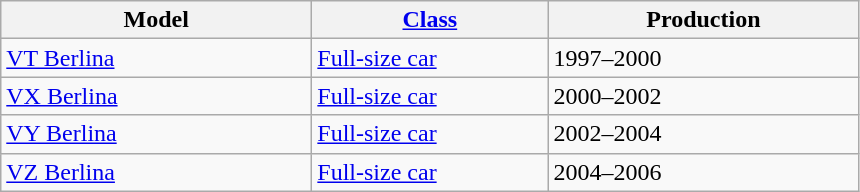<table class="wikitable">
<tr>
<th style="width:200px;">Model</th>
<th style="width:150px;"><a href='#'>Class</a></th>
<th style="width:200px;">Production</th>
</tr>
<tr>
<td valign="top"><a href='#'>VT Berlina</a></td>
<td valign="top"><a href='#'>Full-size car</a></td>
<td valign="top">1997–2000</td>
</tr>
<tr>
<td valign="top"><a href='#'>VX Berlina</a></td>
<td valign="top"><a href='#'>Full-size car</a></td>
<td valign="top">2000–2002</td>
</tr>
<tr>
<td valign="top"><a href='#'>VY Berlina</a></td>
<td valign="top"><a href='#'>Full-size car</a></td>
<td valign="top">2002–2004</td>
</tr>
<tr>
<td valign="top"><a href='#'>VZ Berlina</a></td>
<td valign="top"><a href='#'>Full-size car</a></td>
<td valign="top">2004–2006</td>
</tr>
</table>
